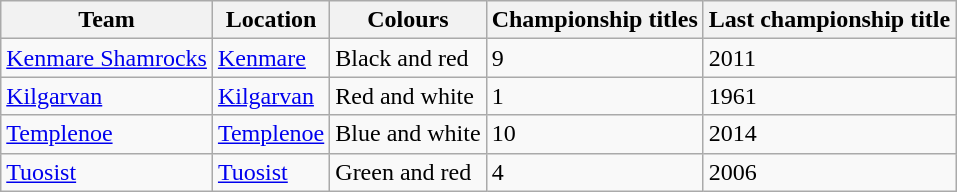<table class="wikitable">
<tr>
<th>Team</th>
<th>Location</th>
<th>Colours</th>
<th>Championship titles</th>
<th>Last championship title</th>
</tr>
<tr>
<td> <a href='#'>Kenmare Shamrocks</a></td>
<td><a href='#'>Kenmare</a></td>
<td>Black and red</td>
<td>9</td>
<td>2011</td>
</tr>
<tr>
<td> <a href='#'>Kilgarvan</a></td>
<td><a href='#'>Kilgarvan</a></td>
<td>Red and white</td>
<td>1</td>
<td>1961</td>
</tr>
<tr>
<td> <a href='#'>Templenoe</a></td>
<td><a href='#'>Templenoe</a></td>
<td>Blue and white</td>
<td>10</td>
<td>2014</td>
</tr>
<tr>
<td> <a href='#'>Tuosist</a></td>
<td><a href='#'>Tuosist</a></td>
<td>Green and red</td>
<td>4</td>
<td>2006</td>
</tr>
</table>
